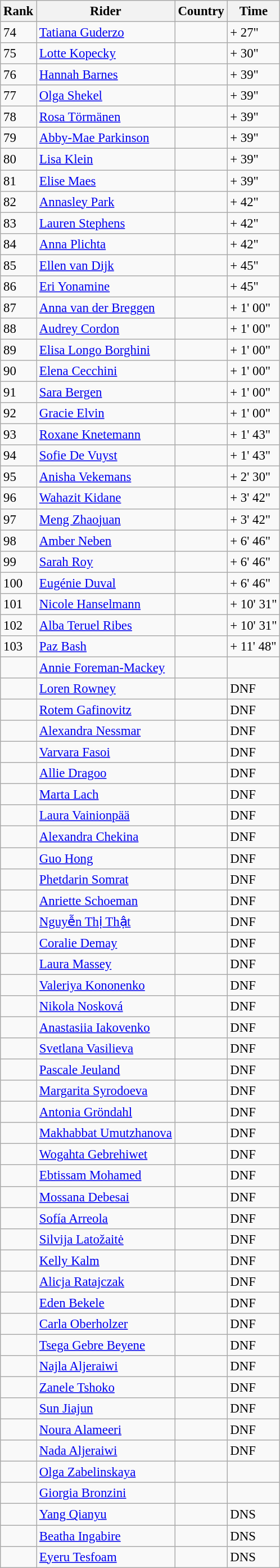<table class="wikitable" style="font-size:95%; text-align:left;">
<tr>
<th>Rank</th>
<th>Rider</th>
<th>Country</th>
<th>Time</th>
</tr>
<tr>
<td>74</td>
<td><a href='#'>Tatiana Guderzo</a></td>
<td></td>
<td>+ 27"</td>
</tr>
<tr>
<td>75</td>
<td><a href='#'>Lotte Kopecky</a></td>
<td></td>
<td>+ 30"</td>
</tr>
<tr>
<td>76</td>
<td><a href='#'>Hannah Barnes</a></td>
<td></td>
<td>+ 39"</td>
</tr>
<tr>
<td>77</td>
<td><a href='#'>Olga Shekel</a></td>
<td></td>
<td>+ 39"</td>
</tr>
<tr>
<td>78</td>
<td><a href='#'>Rosa Törmänen</a></td>
<td></td>
<td>+ 39"</td>
</tr>
<tr>
<td>79</td>
<td><a href='#'>Abby-Mae Parkinson</a></td>
<td></td>
<td>+ 39"</td>
</tr>
<tr>
<td>80</td>
<td><a href='#'>Lisa Klein</a></td>
<td></td>
<td>+ 39"</td>
</tr>
<tr>
<td>81</td>
<td><a href='#'>Elise Maes</a></td>
<td></td>
<td>+ 39"</td>
</tr>
<tr>
<td>82</td>
<td><a href='#'>Annasley Park</a></td>
<td></td>
<td>+ 42"</td>
</tr>
<tr>
<td>83</td>
<td><a href='#'>Lauren Stephens</a></td>
<td></td>
<td>+ 42"</td>
</tr>
<tr>
<td>84</td>
<td><a href='#'>Anna Plichta</a></td>
<td></td>
<td>+ 42"</td>
</tr>
<tr>
<td>85</td>
<td><a href='#'>Ellen van Dijk</a></td>
<td></td>
<td>+ 45"</td>
</tr>
<tr>
<td>86</td>
<td><a href='#'>Eri Yonamine</a></td>
<td></td>
<td>+ 45"</td>
</tr>
<tr>
<td>87</td>
<td><a href='#'>Anna van der Breggen</a></td>
<td></td>
<td>+ 1' 00"</td>
</tr>
<tr>
<td>88</td>
<td><a href='#'>Audrey Cordon</a></td>
<td></td>
<td>+ 1' 00"</td>
</tr>
<tr>
<td>89</td>
<td><a href='#'>Elisa Longo Borghini</a></td>
<td></td>
<td>+ 1' 00"</td>
</tr>
<tr>
<td>90</td>
<td><a href='#'>Elena Cecchini</a></td>
<td></td>
<td>+ 1' 00"</td>
</tr>
<tr>
<td>91</td>
<td><a href='#'>Sara Bergen</a></td>
<td></td>
<td>+ 1' 00"</td>
</tr>
<tr>
<td>92</td>
<td><a href='#'>Gracie Elvin</a></td>
<td></td>
<td>+ 1' 00"</td>
</tr>
<tr>
<td>93</td>
<td><a href='#'>Roxane Knetemann</a></td>
<td></td>
<td>+ 1' 43"</td>
</tr>
<tr>
<td>94</td>
<td><a href='#'>Sofie De Vuyst</a></td>
<td></td>
<td>+ 1' 43"</td>
</tr>
<tr>
<td>95</td>
<td><a href='#'>Anisha Vekemans</a></td>
<td></td>
<td>+ 2' 30"</td>
</tr>
<tr>
<td>96</td>
<td><a href='#'>Wahazit Kidane</a></td>
<td></td>
<td>+ 3' 42"</td>
</tr>
<tr>
<td>97</td>
<td><a href='#'>Meng Zhaojuan</a></td>
<td></td>
<td>+ 3' 42"</td>
</tr>
<tr>
<td>98</td>
<td><a href='#'>Amber Neben</a></td>
<td></td>
<td>+ 6' 46"</td>
</tr>
<tr>
<td>99</td>
<td><a href='#'>Sarah Roy</a></td>
<td></td>
<td>+ 6' 46"</td>
</tr>
<tr>
<td>100</td>
<td><a href='#'>Eugénie Duval</a></td>
<td></td>
<td>+ 6' 46"</td>
</tr>
<tr>
<td>101</td>
<td><a href='#'>Nicole Hanselmann</a></td>
<td></td>
<td>+ 10' 31"</td>
</tr>
<tr>
<td>102</td>
<td><a href='#'>Alba Teruel Ribes</a></td>
<td></td>
<td>+ 10' 31"</td>
</tr>
<tr>
<td>103</td>
<td><a href='#'>Paz Bash</a></td>
<td></td>
<td>+ 11' 48"</td>
</tr>
<tr>
<td></td>
<td><a href='#'>Annie Foreman-Mackey</a></td>
<td></td>
<td></td>
</tr>
<tr>
<td></td>
<td><a href='#'>Loren Rowney</a></td>
<td></td>
<td>DNF</td>
</tr>
<tr>
<td></td>
<td><a href='#'>Rotem Gafinovitz</a></td>
<td></td>
<td>DNF</td>
</tr>
<tr>
<td></td>
<td><a href='#'>Alexandra Nessmar</a></td>
<td></td>
<td>DNF</td>
</tr>
<tr>
<td></td>
<td><a href='#'>Varvara Fasoi</a></td>
<td></td>
<td>DNF</td>
</tr>
<tr>
<td></td>
<td><a href='#'>Allie Dragoo</a></td>
<td></td>
<td>DNF</td>
</tr>
<tr>
<td></td>
<td><a href='#'>Marta Lach</a></td>
<td></td>
<td>DNF</td>
</tr>
<tr>
<td></td>
<td><a href='#'>Laura Vainionpää</a></td>
<td></td>
<td>DNF</td>
</tr>
<tr>
<td></td>
<td><a href='#'>Alexandra Chekina</a></td>
<td></td>
<td>DNF</td>
</tr>
<tr>
<td></td>
<td><a href='#'>Guo Hong</a></td>
<td></td>
<td>DNF</td>
</tr>
<tr>
<td></td>
<td><a href='#'>Phetdarin Somrat</a></td>
<td></td>
<td>DNF</td>
</tr>
<tr>
<td></td>
<td><a href='#'>Anriette Schoeman</a></td>
<td></td>
<td>DNF</td>
</tr>
<tr>
<td></td>
<td><a href='#'>Nguyễn Thị Thật</a></td>
<td></td>
<td>DNF</td>
</tr>
<tr>
<td></td>
<td><a href='#'>Coralie Demay</a></td>
<td></td>
<td>DNF</td>
</tr>
<tr>
<td></td>
<td><a href='#'>Laura Massey</a></td>
<td></td>
<td>DNF</td>
</tr>
<tr>
<td></td>
<td><a href='#'>Valeriya Kononenko</a></td>
<td></td>
<td>DNF</td>
</tr>
<tr>
<td></td>
<td><a href='#'>Nikola Nosková</a></td>
<td></td>
<td>DNF</td>
</tr>
<tr>
<td></td>
<td><a href='#'>Anastasiia Iakovenko</a></td>
<td></td>
<td>DNF</td>
</tr>
<tr>
<td></td>
<td><a href='#'>Svetlana Vasilieva</a></td>
<td></td>
<td>DNF</td>
</tr>
<tr>
<td></td>
<td><a href='#'>Pascale Jeuland</a></td>
<td></td>
<td>DNF</td>
</tr>
<tr>
<td></td>
<td><a href='#'>Margarita Syrodoeva</a></td>
<td></td>
<td>DNF</td>
</tr>
<tr>
<td></td>
<td><a href='#'>Antonia Gröndahl</a></td>
<td></td>
<td>DNF</td>
</tr>
<tr>
<td></td>
<td><a href='#'>Makhabbat Umutzhanova</a></td>
<td></td>
<td>DNF</td>
</tr>
<tr>
<td></td>
<td><a href='#'>Wogahta Gebrehiwet</a></td>
<td></td>
<td>DNF</td>
</tr>
<tr>
<td></td>
<td><a href='#'>Ebtissam Mohamed</a></td>
<td></td>
<td>DNF</td>
</tr>
<tr>
<td></td>
<td><a href='#'>Mossana Debesai</a></td>
<td></td>
<td>DNF</td>
</tr>
<tr>
<td></td>
<td><a href='#'>Sofía Arreola</a></td>
<td></td>
<td>DNF</td>
</tr>
<tr>
<td></td>
<td><a href='#'>Silvija Latožaitė</a></td>
<td></td>
<td>DNF</td>
</tr>
<tr>
<td></td>
<td><a href='#'>Kelly Kalm</a></td>
<td></td>
<td>DNF</td>
</tr>
<tr>
<td></td>
<td><a href='#'>Alicja Ratajczak</a></td>
<td></td>
<td>DNF</td>
</tr>
<tr>
<td></td>
<td><a href='#'>Eden Bekele</a></td>
<td></td>
<td>DNF</td>
</tr>
<tr>
<td></td>
<td><a href='#'>Carla Oberholzer</a></td>
<td></td>
<td>DNF</td>
</tr>
<tr>
<td></td>
<td><a href='#'>Tsega Gebre Beyene</a></td>
<td></td>
<td>DNF</td>
</tr>
<tr>
<td></td>
<td><a href='#'>Najla Aljeraiwi</a></td>
<td></td>
<td>DNF</td>
</tr>
<tr>
<td></td>
<td><a href='#'>Zanele Tshoko</a></td>
<td></td>
<td>DNF</td>
</tr>
<tr>
<td></td>
<td><a href='#'>Sun Jiajun</a></td>
<td></td>
<td>DNF</td>
</tr>
<tr>
<td></td>
<td><a href='#'>Noura Alameeri</a></td>
<td></td>
<td>DNF</td>
</tr>
<tr>
<td></td>
<td><a href='#'>Nada Aljeraiwi</a></td>
<td></td>
<td>DNF</td>
</tr>
<tr>
<td></td>
<td><a href='#'>Olga Zabelinskaya</a></td>
<td></td>
<td></td>
</tr>
<tr>
<td></td>
<td><a href='#'>Giorgia Bronzini</a></td>
<td></td>
<td></td>
</tr>
<tr>
<td></td>
<td><a href='#'>Yang Qianyu</a></td>
<td></td>
<td>DNS</td>
</tr>
<tr>
<td></td>
<td><a href='#'>Beatha Ingabire</a></td>
<td></td>
<td>DNS</td>
</tr>
<tr>
<td></td>
<td><a href='#'>Eyeru Tesfoam</a></td>
<td></td>
<td>DNS</td>
</tr>
</table>
